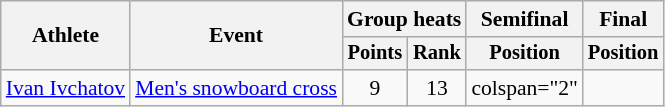<table class="wikitable" style="font-size:90%">
<tr>
<th rowspan="2">Athlete</th>
<th rowspan="2">Event</th>
<th colspan="2">Group heats</th>
<th>Semifinal</th>
<th>Final</th>
</tr>
<tr style="font-size:95%">
<th>Points</th>
<th>Rank</th>
<th>Position</th>
<th>Position</th>
</tr>
<tr align="center">
<td align="left"><a href='#'>Ivan Ivchatov</a></td>
<td align="left"><a href='#'>Men's snowboard cross</a></td>
<td>9</td>
<td>13</td>
<td>colspan="2" </td>
</tr>
</table>
